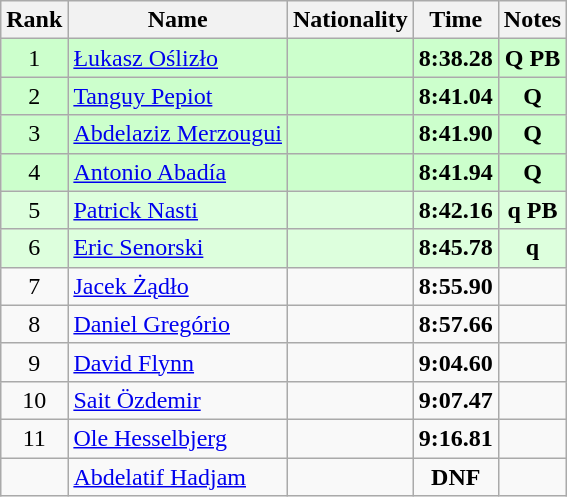<table class="wikitable sortable" style="text-align:center">
<tr>
<th>Rank</th>
<th>Name</th>
<th>Nationality</th>
<th>Time</th>
<th>Notes</th>
</tr>
<tr bgcolor=ccffcc>
<td>1</td>
<td align=left><a href='#'>Łukasz Oślizło</a></td>
<td align=left></td>
<td><strong>8:38.28</strong></td>
<td><strong>Q PB</strong></td>
</tr>
<tr bgcolor=ccffcc>
<td>2</td>
<td align=left><a href='#'>Tanguy Pepiot</a></td>
<td align=left></td>
<td><strong>8:41.04</strong></td>
<td><strong>Q</strong></td>
</tr>
<tr bgcolor=ccffcc>
<td>3</td>
<td align=left><a href='#'>Abdelaziz Merzougui</a></td>
<td align=left></td>
<td><strong>8:41.90</strong></td>
<td><strong>Q</strong></td>
</tr>
<tr bgcolor=ccffcc>
<td>4</td>
<td align=left><a href='#'>Antonio Abadía</a></td>
<td align=left></td>
<td><strong>8:41.94</strong></td>
<td><strong>Q</strong></td>
</tr>
<tr bgcolor=ddffdd>
<td>5</td>
<td align=left><a href='#'>Patrick Nasti</a></td>
<td align=left></td>
<td><strong>8:42.16</strong></td>
<td><strong>q PB</strong></td>
</tr>
<tr bgcolor=ddffdd>
<td>6</td>
<td align=left><a href='#'>Eric Senorski</a></td>
<td align=left></td>
<td><strong>8:45.78</strong></td>
<td><strong>q</strong></td>
</tr>
<tr>
<td>7</td>
<td align=left><a href='#'>Jacek Żądło</a></td>
<td align=left></td>
<td><strong>8:55.90</strong></td>
<td></td>
</tr>
<tr>
<td>8</td>
<td align=left><a href='#'>Daniel Gregório</a></td>
<td align=left></td>
<td><strong>8:57.66</strong></td>
<td></td>
</tr>
<tr>
<td>9</td>
<td align=left><a href='#'>David Flynn</a></td>
<td align=left></td>
<td><strong>9:04.60</strong></td>
<td></td>
</tr>
<tr>
<td>10</td>
<td align=left><a href='#'>Sait Özdemir</a></td>
<td align=left></td>
<td><strong>9:07.47</strong></td>
<td></td>
</tr>
<tr>
<td>11</td>
<td align=left><a href='#'>Ole Hesselbjerg</a></td>
<td align=left></td>
<td><strong>9:16.81</strong></td>
<td></td>
</tr>
<tr>
<td></td>
<td align=left><a href='#'>Abdelatif Hadjam</a></td>
<td align=left></td>
<td><strong>DNF</strong></td>
<td></td>
</tr>
</table>
